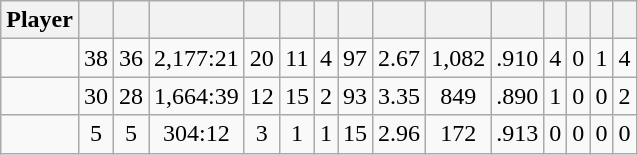<table class="wikitable sortable" style="text-align:center;">
<tr>
<th>Player</th>
<th></th>
<th></th>
<th></th>
<th></th>
<th></th>
<th></th>
<th></th>
<th></th>
<th></th>
<th></th>
<th></th>
<th></th>
<th></th>
<th></th>
</tr>
<tr>
<td></td>
<td>38</td>
<td>36</td>
<td>2,177:21</td>
<td>20</td>
<td>11</td>
<td>4</td>
<td>97</td>
<td>2.67</td>
<td>1,082</td>
<td>.910</td>
<td>4</td>
<td>0</td>
<td>1</td>
<td>4</td>
</tr>
<tr>
<td></td>
<td>30</td>
<td>28</td>
<td>1,664:39</td>
<td>12</td>
<td>15</td>
<td>2</td>
<td>93</td>
<td>3.35</td>
<td>849</td>
<td>.890</td>
<td>1</td>
<td>0</td>
<td>0</td>
<td>2</td>
</tr>
<tr>
<td></td>
<td>5</td>
<td>5</td>
<td>304:12</td>
<td>3</td>
<td>1</td>
<td>1</td>
<td>15</td>
<td>2.96</td>
<td>172</td>
<td>.913</td>
<td>0</td>
<td>0</td>
<td>0</td>
<td>0</td>
</tr>
</table>
